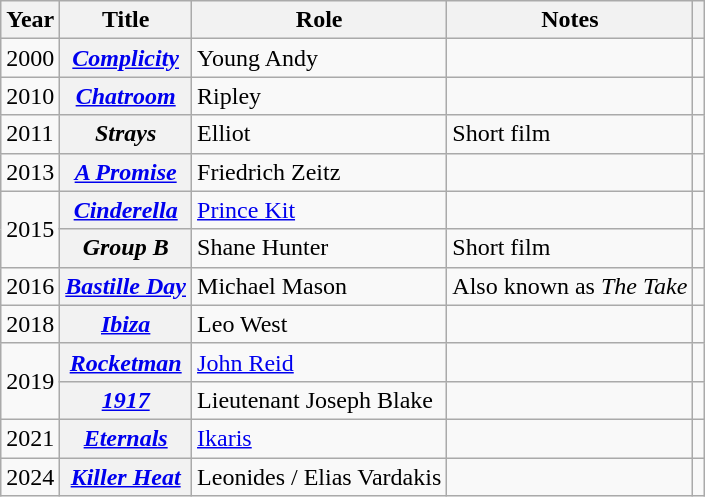<table class="wikitable plainrowheaders sortable">
<tr>
<th scope="col">Year</th>
<th scope="col">Title</th>
<th scope="col">Role</th>
<th scope="col" class="unsortable">Notes</th>
<th scope="col" class="unsortable"></th>
</tr>
<tr>
<td>2000</td>
<th scope="row"><em><a href='#'>Complicity</a></em></th>
<td>Young Andy</td>
<td></td>
<td style="text-align:center;"></td>
</tr>
<tr>
<td>2010</td>
<th scope="row"><em><a href='#'>Chatroom</a></em></th>
<td>Ripley</td>
<td></td>
<td style="text-align:center;"></td>
</tr>
<tr>
<td>2011</td>
<th scope="row"><em>Strays</em></th>
<td>Elliot</td>
<td>Short film</td>
<td style="text-align:center;"></td>
</tr>
<tr>
<td>2013</td>
<th scope="row"><em><a href='#'>A Promise</a></em></th>
<td>Friedrich Zeitz</td>
<td></td>
<td style="text-align:center;"></td>
</tr>
<tr>
<td rowspan="2">2015</td>
<th scope="row"><em><a href='#'>Cinderella</a></em></th>
<td><a href='#'>Prince Kit</a></td>
<td></td>
<td style="text-align:center;"></td>
</tr>
<tr>
<th scope="row"><em>Group B</em></th>
<td>Shane Hunter</td>
<td>Short film</td>
<td style="text-align:center;"></td>
</tr>
<tr>
<td>2016</td>
<th scope="row"><em><a href='#'>Bastille Day</a></em></th>
<td>Michael Mason</td>
<td>Also known as <em>The Take</em></td>
<td style="text-align:center;"></td>
</tr>
<tr>
<td>2018</td>
<th scope="row"><em><a href='#'>Ibiza</a></em></th>
<td>Leo West</td>
<td></td>
<td style="text-align:center;"></td>
</tr>
<tr>
<td rowspan="2">2019</td>
<th scope="row"><em><a href='#'>Rocketman</a></em></th>
<td><a href='#'>John Reid</a></td>
<td></td>
<td style="text-align:center;"></td>
</tr>
<tr>
<th scope="row"><em><a href='#'>1917</a></em></th>
<td>Lieutenant Joseph Blake</td>
<td></td>
<td style="text-align:center;"></td>
</tr>
<tr>
<td>2021</td>
<th scope="row"><em><a href='#'>Eternals</a></em></th>
<td><a href='#'>Ikaris</a></td>
<td></td>
<td style="text-align:center;"></td>
</tr>
<tr>
<td>2024</td>
<th scope="row"><em><a href='#'>Killer Heat</a></em></th>
<td>Leonides / Elias Vardakis</td>
<td></td>
<td style="text-align:center;"></td>
</tr>
</table>
